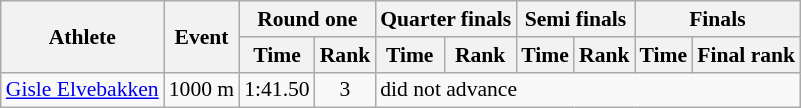<table class="wikitable" style="font-size:90%">
<tr>
<th rowspan="2">Athlete</th>
<th rowspan="2">Event</th>
<th colspan="2">Round one</th>
<th colspan="2">Quarter finals</th>
<th colspan="2">Semi finals</th>
<th colspan="2">Finals</th>
</tr>
<tr>
<th>Time</th>
<th>Rank</th>
<th>Time</th>
<th>Rank</th>
<th>Time</th>
<th>Rank</th>
<th>Time</th>
<th>Final rank</th>
</tr>
<tr>
<td><a href='#'>Gisle Elvebakken</a></td>
<td>1000 m</td>
<td align="center">1:41.50</td>
<td align="center">3</td>
<td colspan="6">did not advance</td>
</tr>
</table>
